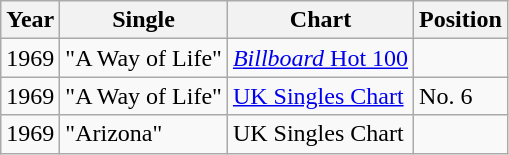<table class="wikitable">
<tr>
<th>Year</th>
<th>Single</th>
<th>Chart</th>
<th>Position</th>
</tr>
<tr>
<td>1969</td>
<td>"A Way of Life"</td>
<td><a href='#'><em>Billboard</em> Hot 100</a></td>
<td></td>
</tr>
<tr>
<td>1969</td>
<td>"A Way of Life"</td>
<td><a href='#'>UK Singles Chart</a></td>
<td>No. 6</td>
</tr>
<tr>
<td>1969</td>
<td>"Arizona"</td>
<td>UK Singles Chart</td>
<td></td>
</tr>
</table>
